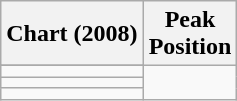<table class="wikitable sortable">
<tr>
<th align="left">Chart (2008)</th>
<th align="center">Peak<br>Position</th>
</tr>
<tr>
</tr>
<tr>
<td></td>
</tr>
<tr>
<td></td>
</tr>
<tr>
<td></td>
</tr>
</table>
